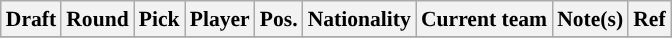<table class="wikitable sortable" style="text-align:left; font-size:90%;">
<tr>
<th>Draft</th>
<th>Round</th>
<th>Pick</th>
<th>Player</th>
<th>Pos.</th>
<th>Nationality</th>
<th>Current team</th>
<th>Note(s)</th>
<th class="unsortable">Ref</th>
</tr>
<tr>
</tr>
</table>
